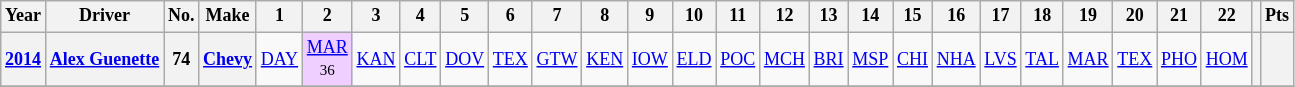<table class="wikitable" style="text-align:center; font-size:75%">
<tr>
<th>Year</th>
<th>Driver</th>
<th>No.</th>
<th>Make</th>
<th>1</th>
<th>2</th>
<th>3</th>
<th>4</th>
<th>5</th>
<th>6</th>
<th>7</th>
<th>8</th>
<th>9</th>
<th>10</th>
<th>11</th>
<th>12</th>
<th>13</th>
<th>14</th>
<th>15</th>
<th>16</th>
<th>17</th>
<th>18</th>
<th>19</th>
<th>20</th>
<th>21</th>
<th>22</th>
<th></th>
<th>Pts</th>
</tr>
<tr>
<th><a href='#'>2014</a></th>
<th><a href='#'>Alex Guenette</a></th>
<th>74</th>
<th><a href='#'>Chevy</a></th>
<td><a href='#'>DAY</a></td>
<td style="background:#EFCFFF;"><a href='#'>MAR</a><br><small>36</small></td>
<td><a href='#'>KAN</a></td>
<td><a href='#'>CLT</a></td>
<td><a href='#'>DOV</a></td>
<td><a href='#'>TEX</a></td>
<td><a href='#'>GTW</a></td>
<td><a href='#'>KEN</a></td>
<td><a href='#'>IOW</a></td>
<td><a href='#'>ELD</a></td>
<td><a href='#'>POC</a></td>
<td><a href='#'>MCH</a></td>
<td><a href='#'>BRI</a></td>
<td><a href='#'>MSP</a></td>
<td><a href='#'>CHI</a></td>
<td><a href='#'>NHA</a></td>
<td><a href='#'>LVS</a></td>
<td><a href='#'>TAL</a></td>
<td><a href='#'>MAR</a></td>
<td><a href='#'>TEX</a></td>
<td><a href='#'>PHO</a></td>
<td><a href='#'>HOM</a></td>
<th></th>
<th></th>
</tr>
<tr>
</tr>
</table>
